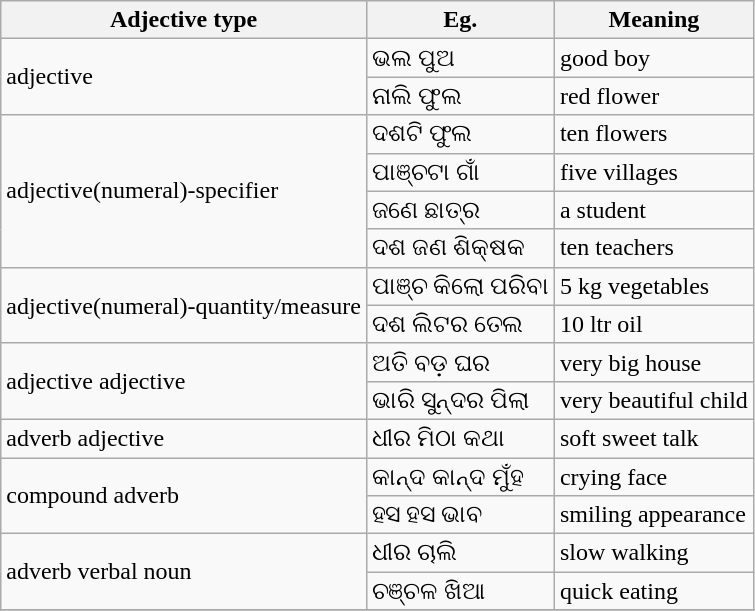<table class="wikitable">
<tr>
<th>Adjective type</th>
<th>Eg.</th>
<th>Meaning</th>
</tr>
<tr>
<td rowspan="2">adjective</td>
<td>ଭଲ ପୁଅ</td>
<td>good boy</td>
</tr>
<tr>
<td>ନାଲି ଫୁଲ</td>
<td>red flower</td>
</tr>
<tr>
<td rowspan="4">adjective(numeral)-specifier</td>
<td>ଦଶଟି ଫୁଲ</td>
<td>ten flowers</td>
</tr>
<tr>
<td>ପାଞ୍ଚଟା ଗାଁ</td>
<td>five villages</td>
</tr>
<tr>
<td>ଜଣେ ଛାତ୍ର</td>
<td>a student</td>
</tr>
<tr>
<td>ଦଶ ଜଣ ଶିକ୍ଷକ</td>
<td>ten teachers</td>
</tr>
<tr>
<td rowspan="2">adjective(numeral)-quantity/measure</td>
<td>ପାଞ୍ଚ କିଲୋ ପରିବା</td>
<td>5 kg vegetables</td>
</tr>
<tr>
<td>ଦଶ ଲିଟର ତେଲ</td>
<td>10 ltr oil</td>
</tr>
<tr>
<td rowspan="2">adjective adjective</td>
<td>ଅତି ବଡ଼ ଘର</td>
<td>very big house</td>
</tr>
<tr>
<td>ଭାରି ସୁନ୍ଦର ପିଲା</td>
<td>very beautiful child</td>
</tr>
<tr>
<td>adverb adjective</td>
<td>ଧୀର ମିଠା କଥା</td>
<td>soft sweet talk</td>
</tr>
<tr>
<td rowspan="2">compound adverb</td>
<td>କାନ୍ଦ କାନ୍ଦ ମୁଁହ</td>
<td>crying face</td>
</tr>
<tr>
<td>ହସ ହସ ଭାବ</td>
<td>smiling appearance</td>
</tr>
<tr>
<td rowspan="2">adverb verbal noun</td>
<td>ଧୀର ଚାଲି</td>
<td>slow walking</td>
</tr>
<tr>
<td>ଚଞ୍ଚଳ ଖିଆ</td>
<td>quick eating</td>
</tr>
<tr>
</tr>
</table>
